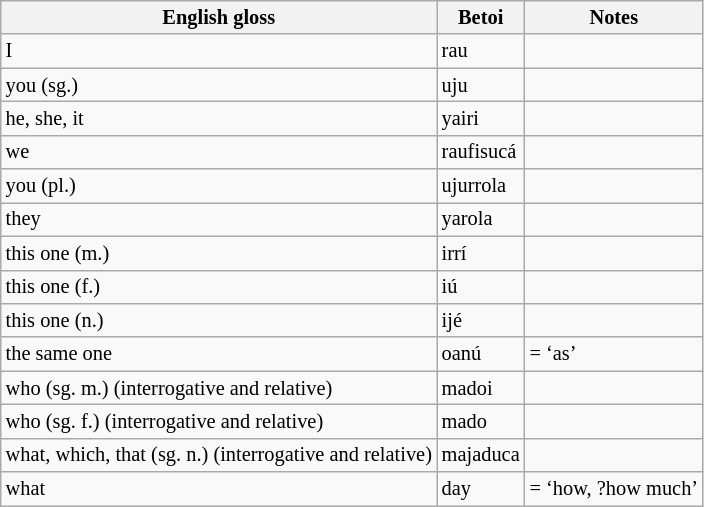<table class="wikitable sortable" style="font-size: 85%">
<tr>
<th>English gloss</th>
<th>Betoi</th>
<th>Notes</th>
</tr>
<tr>
<td>I</td>
<td>rau</td>
<td></td>
</tr>
<tr>
<td>you (sg.)</td>
<td>uju</td>
<td></td>
</tr>
<tr>
<td>he, she, it</td>
<td>yairi</td>
<td></td>
</tr>
<tr>
<td>we</td>
<td>raufisucá</td>
<td></td>
</tr>
<tr>
<td>you (pl.)</td>
<td>ujurrola</td>
<td></td>
</tr>
<tr>
<td>they</td>
<td>yarola</td>
<td></td>
</tr>
<tr>
<td>this one (m.)</td>
<td>irrí</td>
<td></td>
</tr>
<tr>
<td>this one (f.)</td>
<td>iú</td>
<td></td>
</tr>
<tr>
<td>this one (n.)</td>
<td>ijé</td>
<td></td>
</tr>
<tr>
<td>the same one</td>
<td>oanú</td>
<td>= ‘as’</td>
</tr>
<tr>
<td>who (sg. m.) (interrogative and relative)</td>
<td>madoi</td>
<td></td>
</tr>
<tr>
<td>who (sg. f.) (interrogative and relative)</td>
<td>mado</td>
<td></td>
</tr>
<tr>
<td>what, which, that (sg. n.) (interrogative and relative)</td>
<td>majaduca</td>
<td></td>
</tr>
<tr>
<td>what</td>
<td>day</td>
<td>= ‘how, ?how much’</td>
</tr>
</table>
